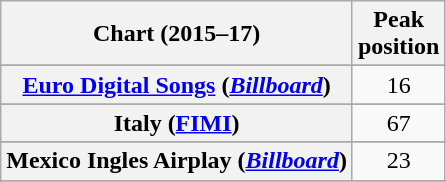<table class="wikitable sortable plainrowheaders" style="text-align:center">
<tr>
<th scope="col">Chart (2015–17)</th>
<th scope="col">Peak<br>position</th>
</tr>
<tr>
</tr>
<tr>
</tr>
<tr>
</tr>
<tr>
</tr>
<tr>
</tr>
<tr>
</tr>
<tr>
<th scope="row"><a href='#'>Euro Digital Songs</a> (<em><a href='#'>Billboard</a></em>)</th>
<td>16</td>
</tr>
<tr>
</tr>
<tr>
</tr>
<tr>
<th scope="row">Italy (<a href='#'>FIMI</a>)</th>
<td>67</td>
</tr>
<tr>
</tr>
<tr>
<th scope="row">Mexico Ingles Airplay (<em><a href='#'>Billboard</a></em>)</th>
<td>23</td>
</tr>
<tr>
</tr>
<tr>
</tr>
<tr>
</tr>
<tr>
</tr>
<tr>
</tr>
<tr>
</tr>
<tr>
</tr>
<tr>
</tr>
<tr>
</tr>
<tr>
</tr>
<tr>
</tr>
<tr>
</tr>
<tr>
</tr>
<tr>
</tr>
</table>
